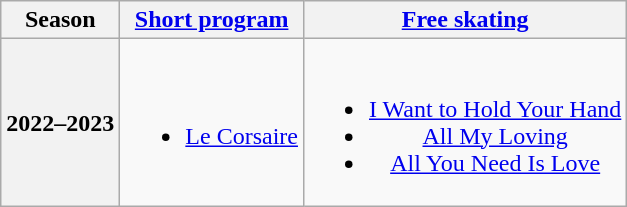<table class=wikitable style=text-align:center>
<tr>
<th>Season</th>
<th><a href='#'>Short program</a></th>
<th><a href='#'>Free skating</a></th>
</tr>
<tr>
<th>2022–2023 <br> </th>
<td><br><ul><li><a href='#'>Le Corsaire</a> <br> </li></ul></td>
<td><br><ul><li><a href='#'>I Want to Hold Your Hand</a></li><li><a href='#'>All My Loving</a></li><li><a href='#'>All You Need Is Love</a> <br> </li></ul></td>
</tr>
</table>
